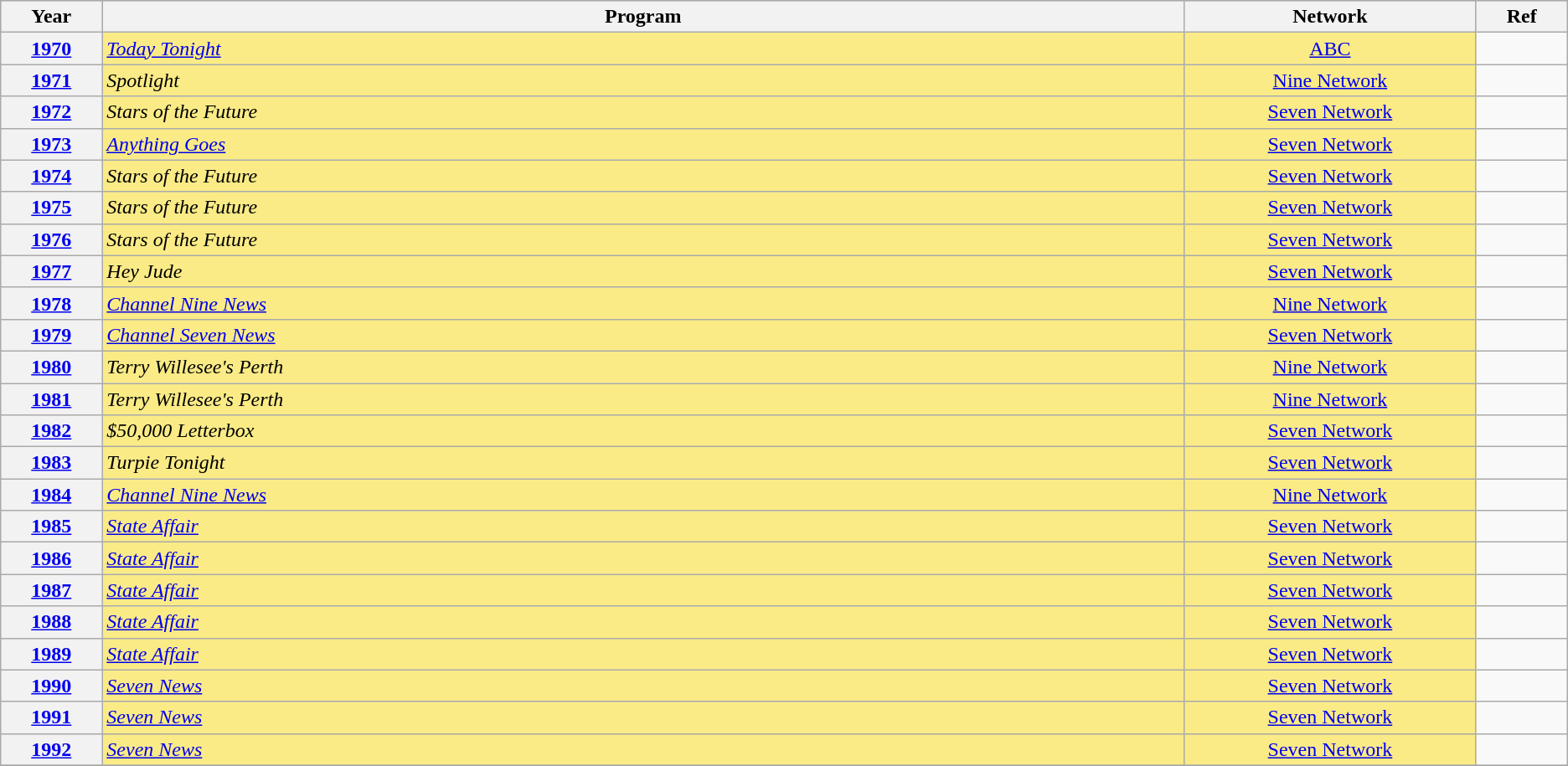<table class="wikitable sortable">
<tr style="background:#bebebe;">
<th scope="col" style="width:1%;">Year</th>
<th scope="col" style="width:16%;">Program</th>
<th scope="col" style="width:4%;">Network</th>
<th scope="col" style="width:1%;" class="unsortable">Ref</th>
</tr>
<tr>
<th scope="row" style="text-align:center"><a href='#'>1970</a></th>
<td style="background:#FAEB86"><em><a href='#'>Today Tonight</a></em></td>
<td style="background:#FAEB86; text-align:center;"><a href='#'>ABC</a></td>
<td style="text-align:center;"></td>
</tr>
<tr>
<th scope="row" style="text-align:center"><a href='#'>1971</a></th>
<td style="background:#FAEB86"><em>Spotlight</em></td>
<td style="background:#FAEB86; text-align:center;"><a href='#'>Nine Network</a></td>
<td style="text-align:center;"></td>
</tr>
<tr>
<th scope="row" style="text-align:center"><a href='#'>1972</a></th>
<td style="background:#FAEB86"><em>Stars of the Future</em></td>
<td style="background:#FAEB86; text-align:center;"><a href='#'>Seven Network</a></td>
<td style="text-align:center;"></td>
</tr>
<tr>
<th scope="row" style="text-align:center"><a href='#'>1973</a></th>
<td style="background:#FAEB86"><em><a href='#'>Anything Goes</a></em></td>
<td style="background:#FAEB86; text-align:center;"><a href='#'>Seven Network</a></td>
<td style="text-align:center;"></td>
</tr>
<tr>
<th scope="row" style="text-align:center"><a href='#'>1974</a></th>
<td style="background:#FAEB86"><em>Stars of the Future</em></td>
<td style="background:#FAEB86; text-align:center;"><a href='#'>Seven Network</a></td>
<td style="text-align:center;"></td>
</tr>
<tr>
<th scope="row" style="text-align:center"><a href='#'>1975</a></th>
<td style="background:#FAEB86"><em>Stars of the Future</em></td>
<td style="background:#FAEB86; text-align:center;"><a href='#'>Seven Network</a></td>
<td style="text-align:center;"></td>
</tr>
<tr>
<th scope="row" style="text-align:center"><a href='#'>1976</a></th>
<td style="background:#FAEB86"><em>Stars of the Future</em></td>
<td style="background:#FAEB86; text-align:center;"><a href='#'>Seven Network</a></td>
<td style="text-align:center;"></td>
</tr>
<tr>
<th scope="row" style="text-align:center"><a href='#'>1977</a></th>
<td style="background:#FAEB86"><em>Hey Jude</em></td>
<td style="background:#FAEB86; text-align:center;"><a href='#'>Seven Network</a></td>
<td style="text-align:center;"></td>
</tr>
<tr>
<th scope="row" style="text-align:center"><a href='#'>1978</a></th>
<td style="background:#FAEB86"><em><a href='#'>Channel Nine News</a></em></td>
<td style="background:#FAEB86; text-align:center;"><a href='#'>Nine Network</a></td>
<td style="text-align:center;"></td>
</tr>
<tr>
<th scope="row" style="text-align:center"><a href='#'>1979</a></th>
<td style="background:#FAEB86"><em><a href='#'>Channel Seven News</a></em></td>
<td style="background:#FAEB86; text-align:center;"><a href='#'>Seven Network</a></td>
<td style="text-align:center;"></td>
</tr>
<tr>
<th scope="row" style="text-align:center"><a href='#'>1980</a></th>
<td style="background:#FAEB86"><em>Terry Willesee's Perth</em></td>
<td style="background:#FAEB86; text-align:center;"><a href='#'>Nine Network</a></td>
<td style="text-align:center;"></td>
</tr>
<tr>
<th scope="row" style="text-align:center"><a href='#'>1981</a></th>
<td style="background:#FAEB86"><em>Terry Willesee's Perth</em></td>
<td style="background:#FAEB86; text-align:center;"><a href='#'>Nine Network</a></td>
<td style="text-align:center;"></td>
</tr>
<tr>
<th scope="row" style="text-align:center"><a href='#'>1982</a></th>
<td style="background:#FAEB86"><em>$50,000 Letterbox</em></td>
<td style="background:#FAEB86; text-align:center;"><a href='#'>Seven Network</a></td>
<td style="text-align:center;"></td>
</tr>
<tr>
<th scope="row" style="text-align:center"><a href='#'>1983</a></th>
<td style="background:#FAEB86"><em>Turpie Tonight</em></td>
<td style="background:#FAEB86; text-align:center;"><a href='#'>Seven Network</a></td>
<td style="text-align:center;"></td>
</tr>
<tr>
<th scope="row" style="text-align:center"><a href='#'>1984</a></th>
<td style="background:#FAEB86"><em><a href='#'>Channel Nine News</a></em></td>
<td style="background:#FAEB86; text-align:center;"><a href='#'>Nine Network</a></td>
<td style="text-align:center;"></td>
</tr>
<tr>
<th scope="row" style="text-align:center"><a href='#'>1985</a></th>
<td style="background:#FAEB86"><em><a href='#'>State Affair</a></em></td>
<td style="background:#FAEB86; text-align:center;"><a href='#'>Seven Network</a></td>
<td style="text-align:center;"></td>
</tr>
<tr>
<th scope="row" style="text-align:center"><a href='#'>1986</a></th>
<td style="background:#FAEB86"><em><a href='#'>State Affair</a></em></td>
<td style="background:#FAEB86; text-align:center;"><a href='#'>Seven Network</a></td>
<td style="text-align:center;"></td>
</tr>
<tr>
<th scope="row" style="text-align:center"><a href='#'>1987</a></th>
<td style="background:#FAEB86"><em><a href='#'>State Affair</a></em></td>
<td style="background:#FAEB86; text-align:center;"><a href='#'>Seven Network</a></td>
<td style="text-align:center;"></td>
</tr>
<tr>
<th scope="row" style="text-align:center"><a href='#'>1988</a></th>
<td style="background:#FAEB86"><em><a href='#'>State Affair</a></em></td>
<td style="background:#FAEB86; text-align:center;"><a href='#'>Seven Network</a></td>
<td style="text-align:center;"></td>
</tr>
<tr>
<th scope="row" style="text-align:center"><a href='#'>1989</a></th>
<td style="background:#FAEB86"><em><a href='#'>State Affair</a></em></td>
<td style="background:#FAEB86; text-align:center;"><a href='#'>Seven Network</a></td>
<td style="text-align:center;"></td>
</tr>
<tr>
<th scope="row" style="text-align:center"><a href='#'>1990</a></th>
<td style="background:#FAEB86"><em><a href='#'>Seven News</a></em></td>
<td style="background:#FAEB86; text-align:center;"><a href='#'>Seven Network</a></td>
<td style="text-align:center;"></td>
</tr>
<tr>
<th scope="row" style="text-align:center"><a href='#'>1991</a></th>
<td style="background:#FAEB86"><em><a href='#'>Seven News</a></em></td>
<td style="background:#FAEB86; text-align:center;"><a href='#'>Seven Network</a></td>
<td style="text-align:center;"></td>
</tr>
<tr>
<th scope="row" style="text-align:center"><a href='#'>1992</a></th>
<td style="background:#FAEB86"><em><a href='#'>Seven News</a></em></td>
<td style="background:#FAEB86; text-align:center;"><a href='#'>Seven Network</a></td>
<td style="text-align:center;"></td>
</tr>
<tr>
</tr>
</table>
